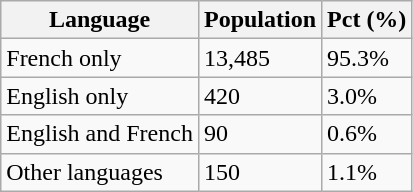<table class="wikitable">
<tr>
<th>Language</th>
<th>Population</th>
<th>Pct (%)</th>
</tr>
<tr>
<td>French only</td>
<td>13,485</td>
<td>95.3%</td>
</tr>
<tr>
<td>English only</td>
<td>420</td>
<td>3.0%</td>
</tr>
<tr>
<td>English and French</td>
<td>90</td>
<td>0.6%</td>
</tr>
<tr>
<td>Other languages</td>
<td>150</td>
<td>1.1%</td>
</tr>
</table>
